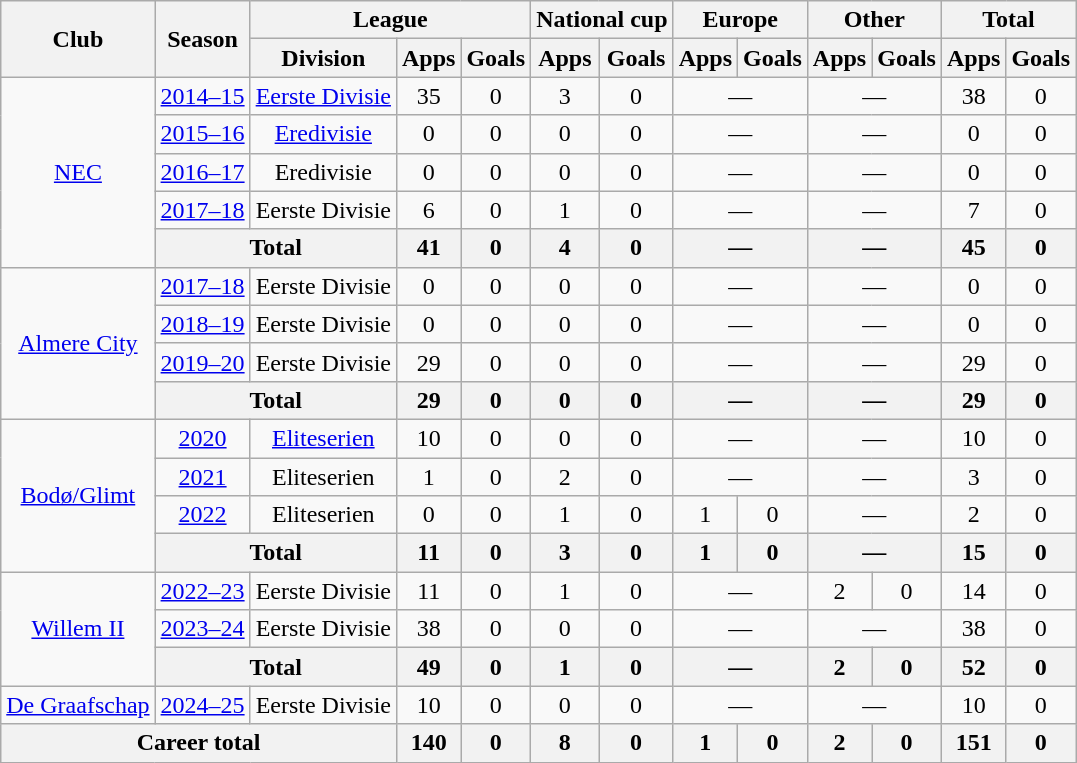<table class="wikitable" style="text-align:center">
<tr>
<th rowspan="2">Club</th>
<th rowspan="2">Season</th>
<th colspan="3">League</th>
<th colspan="2">National cup</th>
<th colspan="2">Europe</th>
<th colspan="2">Other</th>
<th colspan="2">Total</th>
</tr>
<tr>
<th>Division</th>
<th>Apps</th>
<th>Goals</th>
<th>Apps</th>
<th>Goals</th>
<th>Apps</th>
<th>Goals</th>
<th>Apps</th>
<th>Goals</th>
<th>Apps</th>
<th>Goals</th>
</tr>
<tr>
<td rowspan="5"><a href='#'>NEC</a></td>
<td><a href='#'>2014–15</a></td>
<td><a href='#'>Eerste Divisie</a></td>
<td>35</td>
<td>0</td>
<td>3</td>
<td>0</td>
<td colspan="2">—</td>
<td colspan="2">—</td>
<td>38</td>
<td>0</td>
</tr>
<tr>
<td><a href='#'>2015–16</a></td>
<td><a href='#'>Eredivisie</a></td>
<td>0</td>
<td>0</td>
<td>0</td>
<td>0</td>
<td colspan="2">—</td>
<td colspan="2">—</td>
<td>0</td>
<td>0</td>
</tr>
<tr>
<td><a href='#'>2016–17</a></td>
<td>Eredivisie</td>
<td>0</td>
<td>0</td>
<td>0</td>
<td>0</td>
<td colspan="2">—</td>
<td colspan="2">—</td>
<td>0</td>
<td>0</td>
</tr>
<tr>
<td><a href='#'>2017–18</a></td>
<td>Eerste Divisie</td>
<td>6</td>
<td>0</td>
<td>1</td>
<td>0</td>
<td colspan="2">—</td>
<td colspan="2">—</td>
<td>7</td>
<td>0</td>
</tr>
<tr>
<th colspan="2">Total</th>
<th>41</th>
<th>0</th>
<th>4</th>
<th>0</th>
<th colspan="2">—</th>
<th colspan="2">—</th>
<th>45</th>
<th>0</th>
</tr>
<tr>
<td rowspan="4"><a href='#'>Almere City</a></td>
<td><a href='#'>2017–18</a></td>
<td>Eerste Divisie</td>
<td>0</td>
<td>0</td>
<td>0</td>
<td>0</td>
<td colspan="2">—</td>
<td colspan="2">—</td>
<td>0</td>
<td>0</td>
</tr>
<tr>
<td><a href='#'>2018–19</a></td>
<td>Eerste Divisie</td>
<td>0</td>
<td>0</td>
<td>0</td>
<td>0</td>
<td colspan="2">—</td>
<td colspan="2">—</td>
<td>0</td>
<td>0</td>
</tr>
<tr>
<td><a href='#'>2019–20</a></td>
<td>Eerste Divisie</td>
<td>29</td>
<td>0</td>
<td>0</td>
<td>0</td>
<td colspan="2">—</td>
<td colspan="2">—</td>
<td>29</td>
<td>0</td>
</tr>
<tr>
<th colspan="2">Total</th>
<th>29</th>
<th>0</th>
<th>0</th>
<th>0</th>
<th colspan="2">—</th>
<th colspan="2">—</th>
<th>29</th>
<th>0</th>
</tr>
<tr>
<td rowspan="4"><a href='#'>Bodø/Glimt</a></td>
<td><a href='#'>2020</a></td>
<td><a href='#'>Eliteserien</a></td>
<td>10</td>
<td>0</td>
<td>0</td>
<td>0</td>
<td colspan="2">—</td>
<td colspan="2">—</td>
<td>10</td>
<td>0</td>
</tr>
<tr>
<td><a href='#'>2021</a></td>
<td>Eliteserien</td>
<td>1</td>
<td>0</td>
<td>2</td>
<td>0</td>
<td colspan="2">—</td>
<td colspan="2">—</td>
<td>3</td>
<td>0</td>
</tr>
<tr>
<td><a href='#'>2022</a></td>
<td>Eliteserien</td>
<td>0</td>
<td>0</td>
<td>1</td>
<td>0</td>
<td>1</td>
<td>0</td>
<td colspan="2">—</td>
<td>2</td>
<td>0</td>
</tr>
<tr>
<th colspan="2">Total</th>
<th>11</th>
<th>0</th>
<th>3</th>
<th>0</th>
<th>1</th>
<th>0</th>
<th colspan="2">—</th>
<th>15</th>
<th>0</th>
</tr>
<tr>
<td rowspan="3"><a href='#'>Willem II</a></td>
<td><a href='#'>2022–23</a></td>
<td>Eerste Divisie</td>
<td>11</td>
<td>0</td>
<td>1</td>
<td>0</td>
<td colspan="2">—</td>
<td>2</td>
<td>0</td>
<td>14</td>
<td>0</td>
</tr>
<tr>
<td><a href='#'>2023–24</a></td>
<td>Eerste Divisie</td>
<td>38</td>
<td>0</td>
<td>0</td>
<td>0</td>
<td colspan="2">—</td>
<td colspan="2">—</td>
<td>38</td>
<td>0</td>
</tr>
<tr>
<th colspan="2">Total</th>
<th>49</th>
<th>0</th>
<th>1</th>
<th>0</th>
<th colspan="2">—</th>
<th>2</th>
<th>0</th>
<th>52</th>
<th>0</th>
</tr>
<tr>
<td rowspan="1"><a href='#'>De Graafschap</a></td>
<td><a href='#'>2024–25</a></td>
<td>Eerste Divisie</td>
<td>10</td>
<td>0</td>
<td>0</td>
<td>0</td>
<td colspan="2">—</td>
<td colspan="2">—</td>
<td>10</td>
<td>0</td>
</tr>
<tr>
<th colspan="3">Career total</th>
<th>140</th>
<th>0</th>
<th>8</th>
<th>0</th>
<th>1</th>
<th>0</th>
<th>2</th>
<th>0</th>
<th>151</th>
<th>0</th>
</tr>
</table>
